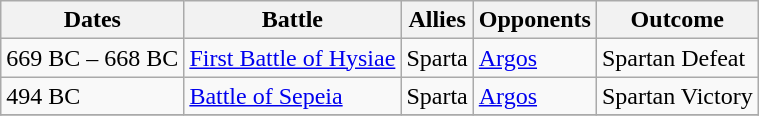<table class="wikitable sortable">
<tr>
<th>Dates</th>
<th>Battle</th>
<th>Allies</th>
<th>Opponents</th>
<th>Outcome</th>
</tr>
<tr>
<td>669 BC – 668 BC</td>
<td><a href='#'>First Battle of Hysiae</a></td>
<td>Sparta</td>
<td><a href='#'>Argos</a></td>
<td>Spartan Defeat</td>
</tr>
<tr>
<td>494 BC</td>
<td><a href='#'>Battle of Sepeia</a></td>
<td>Sparta</td>
<td><a href='#'>Argos</a></td>
<td>Spartan Victory</td>
</tr>
<tr>
</tr>
</table>
